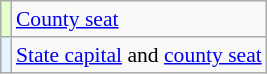<table class="wikitable" style="font-size:90%;">
<tr>
<th scope="row" style="background-color:#e2ffcc;"></th>
<td><a href='#'>County seat</a></td>
</tr>
<tr>
<th scope="row" style="background-color:#e6f5ff;"></th>
<td><a href='#'>State capital</a> and <a href='#'>county seat</a></td>
</tr>
</table>
